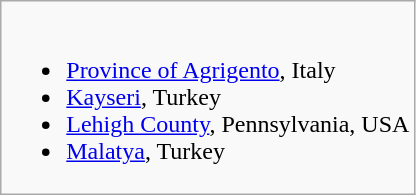<table class="wikitable">
<tr valign="top">
<td><br><ul><li> <a href='#'>Province of Agrigento</a>, Italy </li><li> <a href='#'>Kayseri</a>, Turkey</li><li> <a href='#'>Lehigh County</a>, Pennsylvania, USA </li><li> <a href='#'>Malatya</a>, Turkey</li></ul></td>
</tr>
</table>
